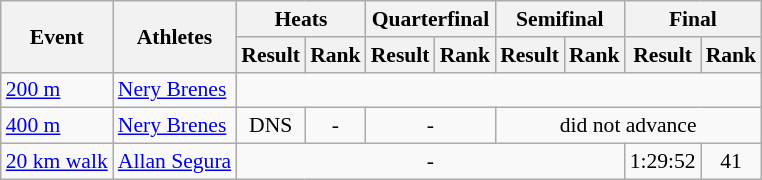<table class="wikitable" border="1" style="font-size:90%">
<tr>
<th rowspan="2">Event</th>
<th rowspan="2">Athletes</th>
<th colspan="2">Heats</th>
<th colspan="2">Quarterfinal</th>
<th colspan="2">Semifinal</th>
<th colspan="2">Final</th>
</tr>
<tr>
<th>Result</th>
<th>Rank</th>
<th>Result</th>
<th>Rank</th>
<th>Result</th>
<th>Rank</th>
<th>Result</th>
<th>Rank</th>
</tr>
<tr>
<td><a href='#'>200 m</a></td>
<td><a href='#'>Nery Brenes</a></td>
<td align=center colspan=8></td>
</tr>
<tr>
<td><a href='#'>400 m</a></td>
<td><a href='#'>Nery Brenes</a></td>
<td align=center>DNS</td>
<td align=center>-</td>
<td align=center colspan=2>-</td>
<td align=center colspan=4>did not advance</td>
</tr>
<tr>
<td><a href='#'>20 km walk</a></td>
<td><a href='#'>Allan Segura</a></td>
<td align=center colspan=6>-</td>
<td align=center>1:29:52</td>
<td align=center>41</td>
</tr>
</table>
